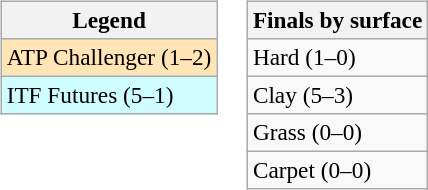<table>
<tr valign=top>
<td><br><table class=wikitable style=font-size:97%>
<tr>
<th>Legend</th>
</tr>
<tr bgcolor=moccasin>
<td>ATP Challenger (1–2)</td>
</tr>
<tr bgcolor=cffcff>
<td>ITF Futures (5–1)</td>
</tr>
</table>
</td>
<td><br><table class=wikitable style=font-size:97%>
<tr>
<th>Finals by surface</th>
</tr>
<tr>
<td>Hard (1–0)</td>
</tr>
<tr>
<td>Clay (5–3)</td>
</tr>
<tr>
<td>Grass (0–0)</td>
</tr>
<tr>
<td>Carpet (0–0)</td>
</tr>
</table>
</td>
</tr>
</table>
